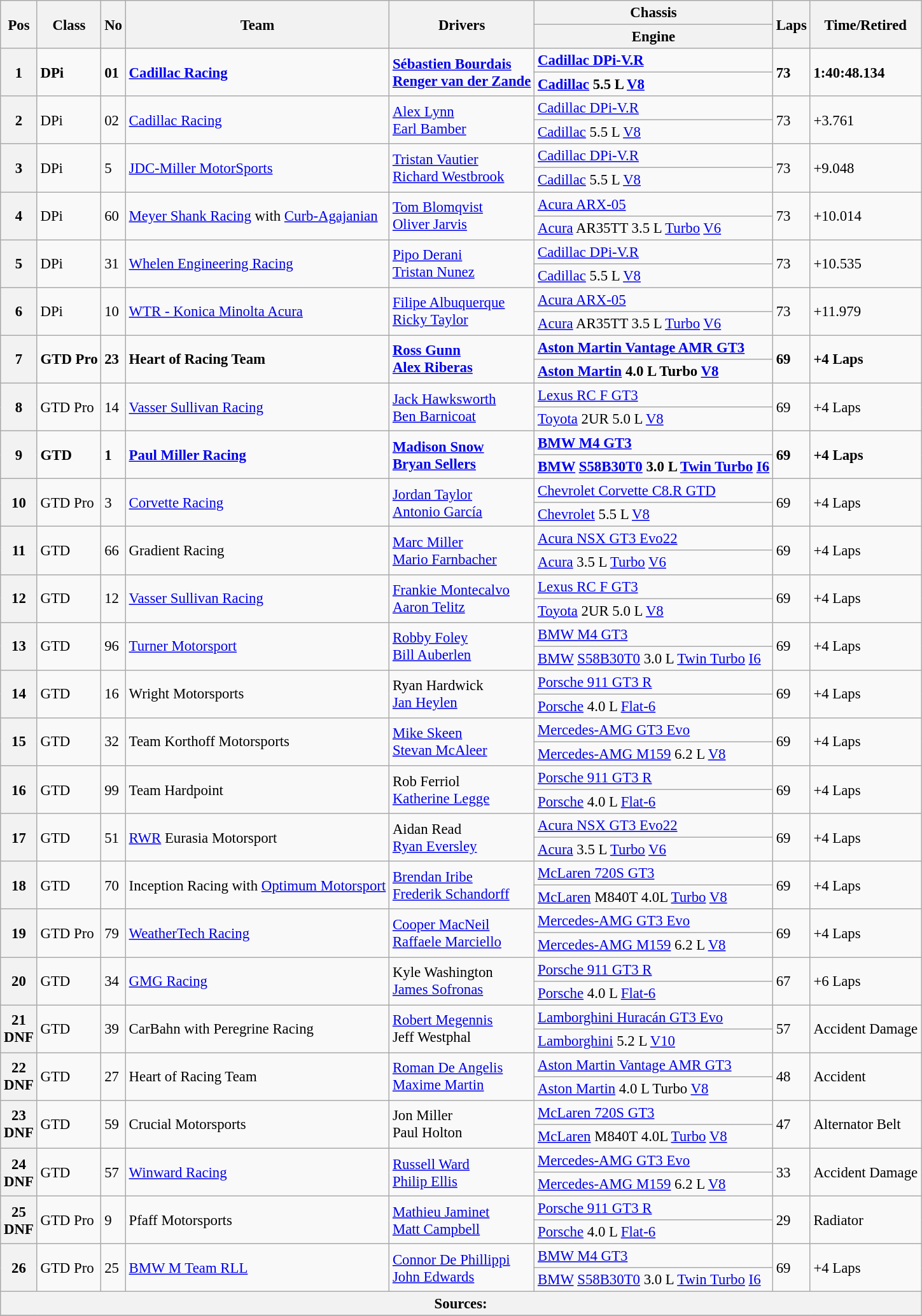<table class="wikitable" style="font-size: 95%;">
<tr>
<th rowspan=2>Pos</th>
<th rowspan=2>Class</th>
<th rowspan=2>No</th>
<th rowspan=2>Team</th>
<th rowspan=2>Drivers</th>
<th>Chassis</th>
<th rowspan=2>Laps</th>
<th rowspan=2>Time/Retired</th>
</tr>
<tr>
<th>Engine</th>
</tr>
<tr style="font-weight:bold">
<th rowspan=2>1</th>
<td rowspan=2>DPi</td>
<td rowspan=2>01</td>
<td rowspan=2> <a href='#'>Cadillac Racing</a></td>
<td rowspan=2> <a href='#'>Sébastien Bourdais</a><br> <a href='#'>Renger van der Zande</a></td>
<td><a href='#'>Cadillac DPi-V.R</a></td>
<td rowspan=2>73</td>
<td rowspan=2>1:40:48.134</td>
</tr>
<tr style="font-weight:bold">
<td><a href='#'>Cadillac</a> 5.5 L <a href='#'>V8</a></td>
</tr>
<tr>
<th rowspan=2>2</th>
<td rowspan=2>DPi</td>
<td rowspan=2>02</td>
<td rowspan=2> <a href='#'>Cadillac Racing</a></td>
<td rowspan=2> <a href='#'>Alex Lynn</a><br> <a href='#'>Earl Bamber</a></td>
<td><a href='#'>Cadillac DPi-V.R</a></td>
<td rowspan=2>73</td>
<td rowspan=2>+3.761</td>
</tr>
<tr>
<td><a href='#'>Cadillac</a> 5.5 L <a href='#'>V8</a></td>
</tr>
<tr>
<th rowspan=2>3</th>
<td rowspan=2>DPi</td>
<td rowspan=2>5</td>
<td rowspan=2> <a href='#'>JDC-Miller MotorSports</a></td>
<td rowspan=2> <a href='#'>Tristan Vautier</a><br> <a href='#'>Richard Westbrook</a></td>
<td><a href='#'>Cadillac DPi-V.R</a></td>
<td rowspan=2>73</td>
<td rowspan=2>+9.048</td>
</tr>
<tr>
<td><a href='#'>Cadillac</a> 5.5 L <a href='#'>V8</a></td>
</tr>
<tr>
<th rowspan=2>4</th>
<td rowspan=2>DPi</td>
<td rowspan=2>60</td>
<td rowspan=2> <a href='#'>Meyer Shank Racing</a> with <a href='#'>Curb-Agajanian</a></td>
<td rowspan=2> <a href='#'>Tom Blomqvist</a><br> <a href='#'>Oliver Jarvis</a></td>
<td><a href='#'>Acura ARX-05</a></td>
<td rowspan=2>73</td>
<td rowspan=2>+10.014</td>
</tr>
<tr>
<td><a href='#'>Acura</a> AR35TT 3.5 L <a href='#'>Turbo</a> <a href='#'>V6</a></td>
</tr>
<tr>
<th rowspan=2>5</th>
<td rowspan=2>DPi</td>
<td rowspan=2>31</td>
<td rowspan=2> <a href='#'>Whelen Engineering Racing</a></td>
<td rowspan=2> <a href='#'>Pipo Derani</a><br> <a href='#'>Tristan Nunez</a></td>
<td><a href='#'>Cadillac DPi-V.R</a></td>
<td rowspan=2>73</td>
<td rowspan=2>+10.535</td>
</tr>
<tr>
<td><a href='#'>Cadillac</a> 5.5 L <a href='#'>V8</a></td>
</tr>
<tr>
<th rowspan=2>6</th>
<td rowspan=2>DPi</td>
<td rowspan=2>10</td>
<td rowspan=2> <a href='#'>WTR - Konica Minolta Acura</a></td>
<td rowspan=2> <a href='#'>Filipe Albuquerque</a><br> <a href='#'>Ricky Taylor</a></td>
<td><a href='#'>Acura ARX-05</a></td>
<td rowspan=2>73</td>
<td rowspan=2>+11.979</td>
</tr>
<tr>
<td><a href='#'>Acura</a> AR35TT 3.5 L <a href='#'>Turbo</a> <a href='#'>V6</a></td>
</tr>
<tr style="font-weight:bold">
<th rowspan=2>7</th>
<td rowspan=2>GTD Pro</td>
<td rowspan=2>23</td>
<td rowspan=2> Heart of Racing Team</td>
<td rowspan=2> <a href='#'>Ross Gunn</a><br> <a href='#'>Alex Riberas</a></td>
<td><a href='#'>Aston Martin Vantage AMR GT3</a></td>
<td rowspan=2>69</td>
<td rowspan=2>+4 Laps</td>
</tr>
<tr style="font-weight:bold">
<td><a href='#'>Aston Martin</a> 4.0 L Turbo <a href='#'>V8</a></td>
</tr>
<tr>
<th rowspan=2>8</th>
<td rowspan=2>GTD Pro</td>
<td rowspan=2>14</td>
<td rowspan=2> <a href='#'>Vasser Sullivan Racing</a></td>
<td rowspan=2> <a href='#'>Jack Hawksworth</a><br>  <a href='#'>Ben Barnicoat</a></td>
<td><a href='#'>Lexus RC F GT3</a></td>
<td rowspan=2>69</td>
<td rowspan=2>+4 Laps</td>
</tr>
<tr>
<td><a href='#'>Toyota</a> 2UR 5.0 L <a href='#'>V8</a></td>
</tr>
<tr style="font-weight:bold">
<th rowspan=2>9</th>
<td rowspan=2>GTD</td>
<td rowspan=2>1</td>
<td rowspan=2> <a href='#'>Paul Miller Racing</a></td>
<td rowspan=2> <a href='#'>Madison Snow</a><br> <a href='#'>Bryan Sellers</a></td>
<td><a href='#'>BMW M4 GT3</a></td>
<td rowspan=2>69</td>
<td rowspan=2>+4 Laps</td>
</tr>
<tr style="font-weight:bold">
<td><a href='#'>BMW</a> <a href='#'>S58B30T0</a> 3.0 L <a href='#'>Twin Turbo</a> <a href='#'>I6</a></td>
</tr>
<tr>
<th rowspan=2>10</th>
<td rowspan=2>GTD Pro</td>
<td rowspan=2>3</td>
<td rowspan=2> <a href='#'>Corvette Racing</a></td>
<td rowspan=2> <a href='#'>Jordan Taylor</a><br> <a href='#'>Antonio García</a></td>
<td><a href='#'>Chevrolet Corvette C8.R GTD</a></td>
<td rowspan=2>69</td>
<td rowspan=2>+4 Laps</td>
</tr>
<tr>
<td><a href='#'>Chevrolet</a> 5.5 L <a href='#'>V8</a></td>
</tr>
<tr>
<th rowspan=2>11</th>
<td rowspan=2>GTD</td>
<td rowspan=2>66</td>
<td rowspan=2> Gradient Racing</td>
<td rowspan=2> <a href='#'>Marc Miller</a><br> <a href='#'>Mario Farnbacher</a></td>
<td><a href='#'>Acura NSX GT3 Evo22</a></td>
<td rowspan=2>69</td>
<td rowspan=2>+4 Laps</td>
</tr>
<tr>
<td><a href='#'>Acura</a> 3.5 L <a href='#'>Turbo</a> <a href='#'>V6</a></td>
</tr>
<tr>
<th rowspan=2>12</th>
<td rowspan=2>GTD</td>
<td rowspan=2>12</td>
<td rowspan=2> <a href='#'>Vasser Sullivan Racing</a></td>
<td rowspan=2> <a href='#'>Frankie Montecalvo</a><br> <a href='#'>Aaron Telitz</a></td>
<td><a href='#'>Lexus RC F GT3</a></td>
<td rowspan=2>69</td>
<td rowspan=2>+4 Laps</td>
</tr>
<tr>
<td><a href='#'>Toyota</a> 2UR 5.0 L <a href='#'>V8</a></td>
</tr>
<tr>
<th rowspan=2>13</th>
<td rowspan=2>GTD</td>
<td rowspan=2>96</td>
<td rowspan=2> <a href='#'>Turner Motorsport</a></td>
<td rowspan=2> <a href='#'>Robby Foley</a><br> <a href='#'>Bill Auberlen</a></td>
<td><a href='#'>BMW M4 GT3</a></td>
<td rowspan=2>69</td>
<td rowspan=2>+4 Laps</td>
</tr>
<tr>
<td><a href='#'>BMW</a> <a href='#'>S58B30T0</a> 3.0 L <a href='#'>Twin Turbo</a> <a href='#'>I6</a></td>
</tr>
<tr>
<th rowspan=2>14</th>
<td rowspan=2>GTD</td>
<td rowspan=2>16</td>
<td rowspan=2> Wright Motorsports</td>
<td rowspan=2> Ryan Hardwick<br> <a href='#'>Jan Heylen</a></td>
<td><a href='#'>Porsche 911 GT3 R</a></td>
<td rowspan=2>69</td>
<td rowspan=2>+4 Laps</td>
</tr>
<tr>
<td><a href='#'>Porsche</a> 4.0 L <a href='#'>Flat-6</a></td>
</tr>
<tr>
<th rowspan=2>15</th>
<td rowspan=2>GTD</td>
<td rowspan=2>32</td>
<td rowspan=2> Team Korthoff Motorsports</td>
<td rowspan=2> <a href='#'>Mike Skeen</a><br> <a href='#'>Stevan McAleer</a></td>
<td><a href='#'>Mercedes-AMG GT3 Evo</a></td>
<td rowspan=2>69</td>
<td rowspan=2>+4 Laps</td>
</tr>
<tr>
<td><a href='#'>Mercedes-AMG M159</a> 6.2 L <a href='#'>V8</a></td>
</tr>
<tr>
<th rowspan=2>16</th>
<td rowspan=2>GTD</td>
<td rowspan=2>99</td>
<td rowspan=2> Team Hardpoint</td>
<td rowspan=2> Rob Ferriol<br> <a href='#'>Katherine Legge</a></td>
<td><a href='#'>Porsche 911 GT3 R</a></td>
<td rowspan=2>69</td>
<td rowspan=2>+4 Laps</td>
</tr>
<tr>
<td><a href='#'>Porsche</a> 4.0 L <a href='#'>Flat-6</a></td>
</tr>
<tr>
<th rowspan=2>17</th>
<td rowspan=2>GTD</td>
<td rowspan=2>51</td>
<td rowspan=2> <a href='#'>RWR</a> Eurasia Motorsport</td>
<td rowspan=2> Aidan Read<br> <a href='#'>Ryan Eversley</a></td>
<td><a href='#'>Acura NSX GT3 Evo22</a></td>
<td rowspan=2>69</td>
<td rowspan=2>+4 Laps</td>
</tr>
<tr>
<td><a href='#'>Acura</a> 3.5 L <a href='#'>Turbo</a> <a href='#'>V6</a></td>
</tr>
<tr>
<th rowspan=2>18</th>
<td rowspan=2>GTD</td>
<td rowspan=2>70</td>
<td rowspan=2> Inception Racing with <a href='#'>Optimum Motorsport</a></td>
<td rowspan=2> <a href='#'>Brendan Iribe</a><br> <a href='#'>Frederik Schandorff</a></td>
<td><a href='#'>McLaren 720S GT3</a></td>
<td rowspan=2>69</td>
<td rowspan=2>+4 Laps</td>
</tr>
<tr>
<td><a href='#'>McLaren</a> M840T 4.0L <a href='#'>Turbo</a> <a href='#'>V8</a></td>
</tr>
<tr>
<th rowspan=2>19</th>
<td rowspan=2>GTD Pro</td>
<td rowspan=2>79</td>
<td rowspan=2> <a href='#'>WeatherTech Racing</a></td>
<td rowspan=2> <a href='#'>Cooper MacNeil</a><br> <a href='#'>Raffaele Marciello</a></td>
<td><a href='#'>Mercedes-AMG GT3 Evo</a></td>
<td rowspan=2>69</td>
<td rowspan=2>+4 Laps</td>
</tr>
<tr>
<td><a href='#'>Mercedes-AMG M159</a> 6.2 L <a href='#'>V8</a></td>
</tr>
<tr>
<th rowspan=2>20</th>
<td rowspan=2>GTD</td>
<td rowspan=2>34</td>
<td rowspan=2> <a href='#'>GMG Racing</a></td>
<td rowspan=2> Kyle Washington<br> <a href='#'>James Sofronas</a></td>
<td><a href='#'>Porsche 911 GT3 R</a></td>
<td rowspan=2>67</td>
<td rowspan=2>+6 Laps</td>
</tr>
<tr>
<td><a href='#'>Porsche</a> 4.0 L <a href='#'>Flat-6</a></td>
</tr>
<tr>
<th rowspan=2>21<br>DNF</th>
<td rowspan=2>GTD</td>
<td rowspan=2>39</td>
<td rowspan=2> CarBahn with Peregrine Racing</td>
<td rowspan=2> <a href='#'>Robert Megennis</a><br> Jeff Westphal</td>
<td><a href='#'>Lamborghini Huracán GT3 Evo</a></td>
<td rowspan=2>57</td>
<td rowspan=2>Accident Damage</td>
</tr>
<tr>
<td><a href='#'>Lamborghini</a> 5.2 L <a href='#'>V10</a></td>
</tr>
<tr>
<th rowspan=2>22<br>DNF</th>
<td rowspan=2>GTD</td>
<td rowspan=2>27</td>
<td rowspan=2> Heart of Racing Team</td>
<td rowspan=2> <a href='#'>Roman De Angelis</a><br> <a href='#'>Maxime Martin</a></td>
<td><a href='#'>Aston Martin Vantage AMR GT3</a></td>
<td rowspan=2>48</td>
<td rowspan=2>Accident</td>
</tr>
<tr>
<td><a href='#'>Aston Martin</a> 4.0 L Turbo <a href='#'>V8</a></td>
</tr>
<tr>
<th rowspan=2>23<br>DNF</th>
<td rowspan=2>GTD</td>
<td rowspan=2>59</td>
<td rowspan=2> Crucial Motorsports</td>
<td rowspan=2> Jon Miller<br> Paul Holton</td>
<td><a href='#'>McLaren 720S GT3</a></td>
<td rowspan=2>47</td>
<td rowspan=2>Alternator Belt</td>
</tr>
<tr>
<td><a href='#'>McLaren</a> M840T 4.0L <a href='#'>Turbo</a> <a href='#'>V8</a></td>
</tr>
<tr>
<th rowspan=2>24<br>DNF</th>
<td rowspan=2>GTD</td>
<td rowspan=2>57</td>
<td rowspan=2> <a href='#'>Winward Racing</a></td>
<td rowspan=2> <a href='#'>Russell Ward</a><br> <a href='#'>Philip Ellis</a></td>
<td><a href='#'>Mercedes-AMG GT3 Evo</a></td>
<td rowspan=2>33</td>
<td rowspan=2>Accident Damage</td>
</tr>
<tr>
<td><a href='#'>Mercedes-AMG M159</a> 6.2 L <a href='#'>V8</a></td>
</tr>
<tr>
<th rowspan=2>25<br>DNF</th>
<td rowspan=2>GTD Pro</td>
<td rowspan=2>9</td>
<td rowspan=2> Pfaff Motorsports</td>
<td rowspan=2> <a href='#'>Mathieu Jaminet</a><br> <a href='#'>Matt Campbell</a></td>
<td><a href='#'>Porsche 911 GT3 R</a></td>
<td rowspan=2>29</td>
<td rowspan=2>Radiator</td>
</tr>
<tr>
<td><a href='#'>Porsche</a> 4.0 L <a href='#'>Flat-6</a></td>
</tr>
<tr>
<th rowspan=2>26</th>
<td rowspan=2>GTD Pro</td>
<td rowspan=2>25</td>
<td rowspan=2> <a href='#'>BMW M Team RLL</a></td>
<td rowspan=2> <a href='#'>Connor De Phillippi</a><br> <a href='#'>John Edwards</a></td>
<td><a href='#'>BMW M4 GT3</a></td>
<td rowspan=2>69</td>
<td rowspan=2>+4 Laps</td>
</tr>
<tr>
<td><a href='#'>BMW</a> <a href='#'>S58B30T0</a> 3.0 L <a href='#'>Twin Turbo</a> <a href='#'>I6</a></td>
</tr>
<tr>
<th colspan=8>Sources:</th>
</tr>
<tr>
</tr>
</table>
